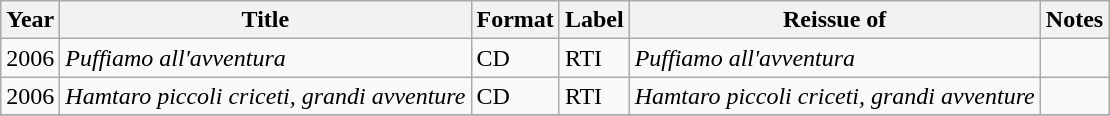<table class=wikitable>
<tr>
<th>Year</th>
<th>Title</th>
<th>Format</th>
<th>Label</th>
<th>Reissue of</th>
<th>Notes</th>
</tr>
<tr>
<td>2006</td>
<td><em>Puffiamo all'avventura</em></td>
<td>CD</td>
<td>RTI</td>
<td><em>Puffiamo all'avventura</em></td>
<td></td>
</tr>
<tr>
<td>2006</td>
<td><em>Hamtaro piccoli criceti, grandi avventure</em></td>
<td>CD</td>
<td>RTI</td>
<td><em>Hamtaro piccoli criceti, grandi avventure</em></td>
<td></td>
</tr>
<tr>
</tr>
</table>
